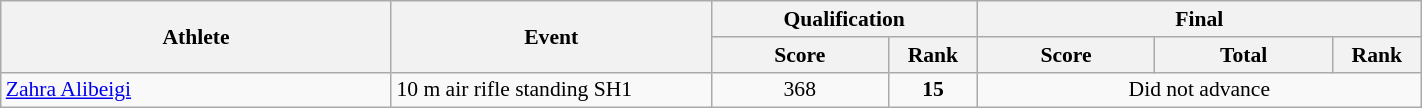<table class="wikitable" width="75%" style="text-align:center; font-size:90%">
<tr>
<th rowspan="2" width="22%">Athlete</th>
<th rowspan="2" width="18%">Event</th>
<th colspan="2">Qualification</th>
<th colspan="3">Final</th>
</tr>
<tr>
<th width="10%">Score</th>
<th width="5%">Rank</th>
<th width="10%">Score</th>
<th width="10%">Total</th>
<th width="5%">Rank</th>
</tr>
<tr>
<td align="left"><a href='#'>Zahra Alibeigi</a></td>
<td align="left">10 m air rifle standing SH1</td>
<td>368</td>
<td><strong>15</strong></td>
<td colspan=3 align=center>Did not advance</td>
</tr>
</table>
